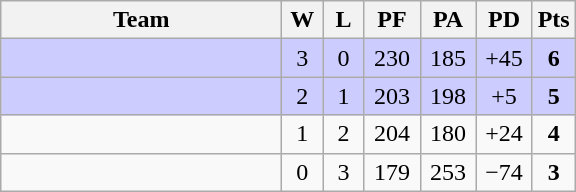<table class="wikitable" style="text-align:center;">
<tr>
<th width=180>Team</th>
<th width=20>W</th>
<th width=20>L</th>
<th width=30>PF</th>
<th width=30>PA</th>
<th width=30>PD</th>
<th width=20>Pts</th>
</tr>
<tr bgcolor="#CCCCFF">
<td align=left></td>
<td>3</td>
<td>0</td>
<td>230</td>
<td>185</td>
<td>+45</td>
<td><strong>6</strong></td>
</tr>
<tr bgcolor="#CCCCFF">
<td align=left></td>
<td>2</td>
<td>1</td>
<td>203</td>
<td>198</td>
<td>+5</td>
<td><strong>5</strong></td>
</tr>
<tr>
<td align=left></td>
<td>1</td>
<td>2</td>
<td>204</td>
<td>180</td>
<td>+24</td>
<td><strong>4</strong></td>
</tr>
<tr>
<td align=left></td>
<td>0</td>
<td>3</td>
<td>179</td>
<td>253</td>
<td>−74</td>
<td><strong>3</strong></td>
</tr>
</table>
